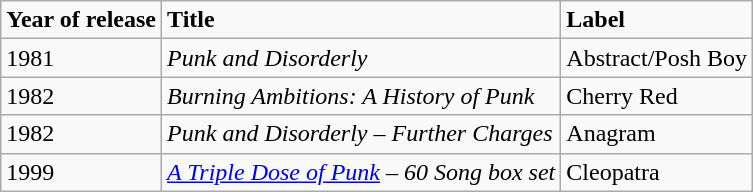<table class="wikitable">
<tr>
<td><strong>Year of release</strong></td>
<td><strong>Title</strong></td>
<td><strong>Label</strong></td>
</tr>
<tr>
<td>1981</td>
<td><em>Punk and Disorderly</em></td>
<td>Abstract/Posh Boy</td>
</tr>
<tr>
<td>1982</td>
<td><em>Burning Ambitions: A History of Punk</em></td>
<td>Cherry Red</td>
</tr>
<tr>
<td>1982</td>
<td><em>Punk and Disorderly – Further Charges</em></td>
<td>Anagram</td>
</tr>
<tr>
<td>1999</td>
<td><em><a href='#'>A Triple Dose of Punk</a> – 60 Song box set</em></td>
<td>Cleopatra</td>
</tr>
</table>
